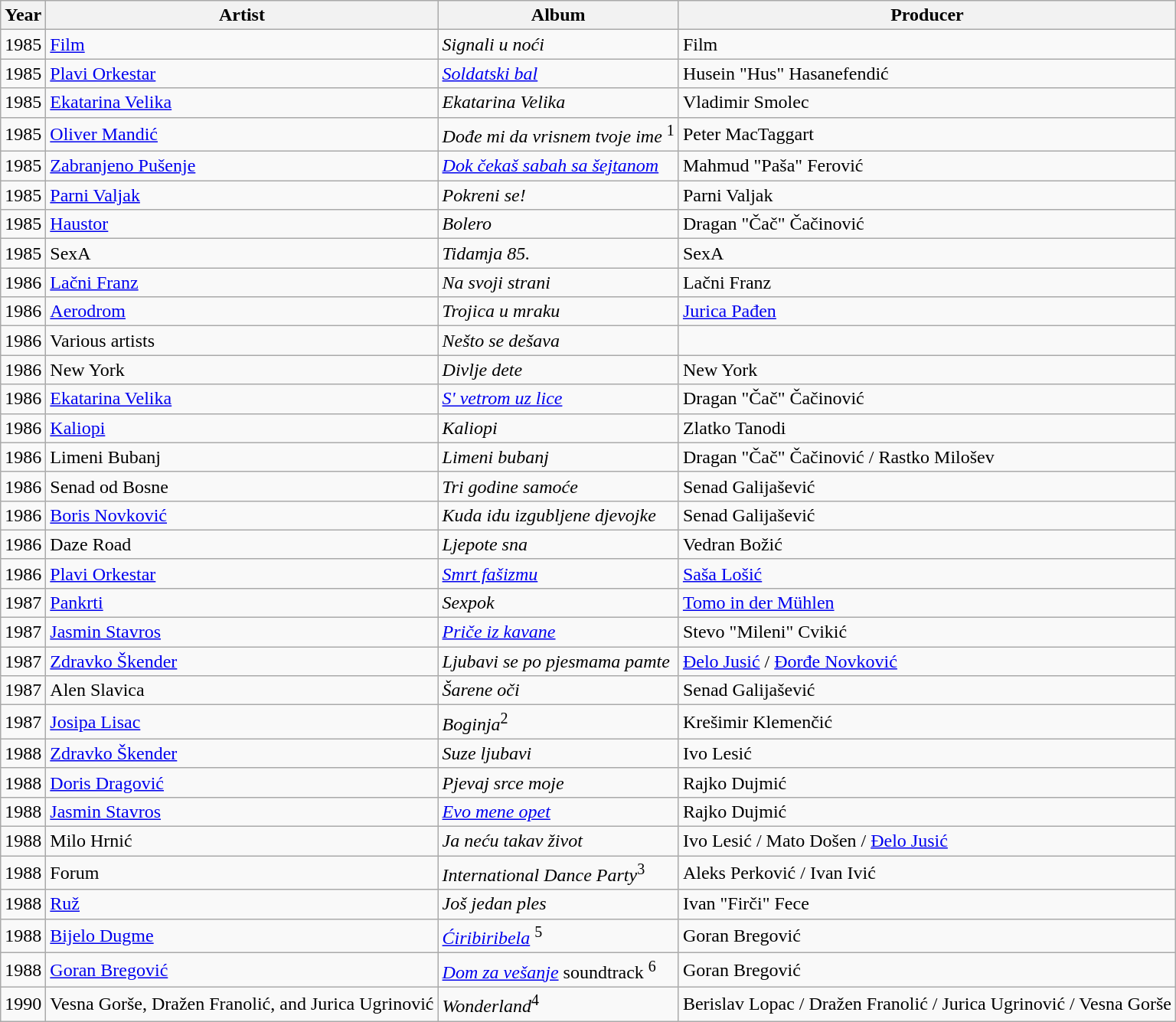<table class="wikitable">
<tr>
<th>Year</th>
<th>Artist</th>
<th>Album</th>
<th>Producer</th>
</tr>
<tr>
<td>1985</td>
<td><a href='#'>Film</a></td>
<td><em>Signali u noći</em></td>
<td>Film</td>
</tr>
<tr>
<td>1985</td>
<td><a href='#'>Plavi Orkestar</a></td>
<td><em><a href='#'>Soldatski bal</a></em></td>
<td>Husein "Hus" Hasanefendić</td>
</tr>
<tr>
<td>1985</td>
<td><a href='#'>Ekatarina Velika</a></td>
<td><em>Ekatarina Velika</em></td>
<td>Vladimir Smolec</td>
</tr>
<tr>
<td>1985</td>
<td><a href='#'>Oliver Mandić</a></td>
<td><em>Dođe mi da vrisnem tvoje ime</em> <sup>1</sup></td>
<td>Peter MacTaggart</td>
</tr>
<tr>
<td>1985</td>
<td><a href='#'>Zabranjeno Pušenje</a></td>
<td><em><a href='#'>Dok čekaš sabah sa šejtanom</a></em></td>
<td>Mahmud "Paša" Ferović</td>
</tr>
<tr>
<td>1985</td>
<td><a href='#'>Parni Valjak</a></td>
<td><em>Pokreni se!</em></td>
<td>Parni Valjak</td>
</tr>
<tr>
<td>1985</td>
<td><a href='#'>Haustor</a></td>
<td><em>Bolero</em></td>
<td>Dragan "Čač" Čačinović</td>
</tr>
<tr>
<td>1985</td>
<td>SexA</td>
<td><em> Tidamja 85.</em></td>
<td>SexA</td>
</tr>
<tr>
<td>1986</td>
<td><a href='#'>Lačni Franz</a></td>
<td><em>Na svoji strani</em></td>
<td>Lačni Franz</td>
</tr>
<tr>
<td>1986</td>
<td><a href='#'>Aerodrom</a></td>
<td><em>Trojica u mraku</em></td>
<td><a href='#'>Jurica Pađen</a></td>
</tr>
<tr>
<td>1986</td>
<td>Various artists</td>
<td><em>Nešto se dešava</em></td>
<td></td>
</tr>
<tr>
<td>1986</td>
<td>New York</td>
<td><em>Divlje dete</em></td>
<td>New York</td>
</tr>
<tr>
<td>1986</td>
<td><a href='#'>Ekatarina Velika</a></td>
<td><em><a href='#'>S' vetrom uz lice</a></em></td>
<td>Dragan "Čač" Čačinović</td>
</tr>
<tr>
<td>1986</td>
<td><a href='#'>Kaliopi</a></td>
<td><em>Kaliopi</em></td>
<td>Zlatko Tanodi</td>
</tr>
<tr>
<td>1986</td>
<td>Limeni Bubanj</td>
<td><em>Limeni bubanj</em></td>
<td>Dragan "Čač" Čačinović / Rastko Milošev</td>
</tr>
<tr>
<td>1986</td>
<td>Senad od Bosne</td>
<td><em>Tri godine samoće</em></td>
<td>Senad Galijašević</td>
</tr>
<tr>
<td>1986</td>
<td><a href='#'>Boris Novković</a></td>
<td><em>Kuda idu izgubljene djevojke</em></td>
<td>Senad Galijašević</td>
</tr>
<tr>
<td>1986</td>
<td>Daze Road</td>
<td><em>Ljepote sna</em></td>
<td>Vedran Božić</td>
</tr>
<tr>
<td>1986</td>
<td><a href='#'>Plavi Orkestar</a></td>
<td><em><a href='#'>Smrt fašizmu</a></em></td>
<td><a href='#'>Saša Lošić</a></td>
</tr>
<tr>
<td>1987</td>
<td><a href='#'>Pankrti</a></td>
<td><em>Sexpok</em></td>
<td><a href='#'>Tomo in der Mühlen</a></td>
</tr>
<tr>
<td>1987</td>
<td><a href='#'>Jasmin Stavros</a></td>
<td><em><a href='#'>Priče iz kavane</a></em></td>
<td>Stevo "Mileni" Cvikić</td>
</tr>
<tr>
<td>1987</td>
<td><a href='#'>Zdravko Škender</a></td>
<td><em>Ljubavi se po pjesmama pamte</em></td>
<td><a href='#'>Đelo Jusić</a> / <a href='#'>Đorđe Novković</a></td>
</tr>
<tr>
<td>1987</td>
<td>Alen Slavica</td>
<td><em>Šarene oči</em></td>
<td>Senad Galijašević</td>
</tr>
<tr>
<td>1987</td>
<td><a href='#'>Josipa Lisac</a></td>
<td><em>Boginja</em><sup>2</sup></td>
<td>Krešimir Klemenčić</td>
</tr>
<tr>
<td>1988</td>
<td><a href='#'>Zdravko Škender</a></td>
<td><em>Suze ljubavi</em></td>
<td>Ivo Lesić</td>
</tr>
<tr>
<td>1988</td>
<td><a href='#'>Doris Dragović</a></td>
<td><em>Pjevaj srce moje</em></td>
<td>Rajko Dujmić</td>
</tr>
<tr>
<td>1988</td>
<td><a href='#'>Jasmin Stavros</a></td>
<td><em><a href='#'>Evo mene opet</a></em></td>
<td>Rajko Dujmić</td>
</tr>
<tr>
<td>1988</td>
<td>Milo Hrnić</td>
<td><em>Ja neću takav život</em></td>
<td>Ivo Lesić / Mato Došen / <a href='#'>Đelo Jusić</a></td>
</tr>
<tr>
<td>1988</td>
<td>Forum</td>
<td><em> International Dance Party</em><sup>3</sup></td>
<td>Aleks Perković / Ivan Ivić</td>
</tr>
<tr>
<td>1988</td>
<td><a href='#'>Ruž</a></td>
<td><em>Još jedan ples</em></td>
<td>Ivan "Firči" Fece</td>
</tr>
<tr>
<td>1988</td>
<td><a href='#'>Bijelo Dugme</a></td>
<td><em><a href='#'>Ćiribiribela</a></em> <sup>5</sup></td>
<td>Goran Bregović</td>
</tr>
<tr>
<td>1988</td>
<td><a href='#'>Goran Bregović</a></td>
<td><em><a href='#'>Dom za vešanje</a></em> soundtrack <sup>6</sup></td>
<td>Goran Bregović</td>
</tr>
<tr>
<td>1990</td>
<td>Vesna Gorše,  Dražen Franolić, and Jurica Ugrinović</td>
<td><em>Wonderland</em><sup>4</sup></td>
<td>Berislav Lopac / Dražen Franolić / Jurica Ugrinović / Vesna Gorše</td>
</tr>
</table>
